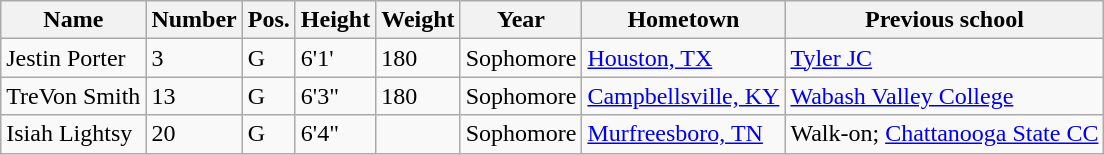<table class="wikitable sortable" border="1">
<tr>
<th>Name</th>
<th>Number</th>
<th>Pos.</th>
<th>Height</th>
<th>Weight</th>
<th>Year</th>
<th>Hometown</th>
<th class="unsortable">Previous school</th>
</tr>
<tr>
<td>Jestin Porter</td>
<td>3</td>
<td>G</td>
<td>6'1'</td>
<td>180</td>
<td>Sophomore</td>
<td><a href='#'>Houston, TX</a></td>
<td><a href='#'>Tyler JC</a></td>
</tr>
<tr>
<td>TreVon Smith</td>
<td>13</td>
<td>G</td>
<td>6'3"</td>
<td>180</td>
<td>Sophomore</td>
<td><a href='#'>Campbellsville, KY</a></td>
<td><a href='#'>Wabash Valley College</a></td>
</tr>
<tr>
<td>Isiah Lightsy</td>
<td>20</td>
<td>G</td>
<td>6'4"</td>
<td></td>
<td>Sophomore</td>
<td><a href='#'>Murfreesboro, TN</a></td>
<td>Walk-on; <a href='#'>Chattanooga State CC</a></td>
</tr>
</table>
